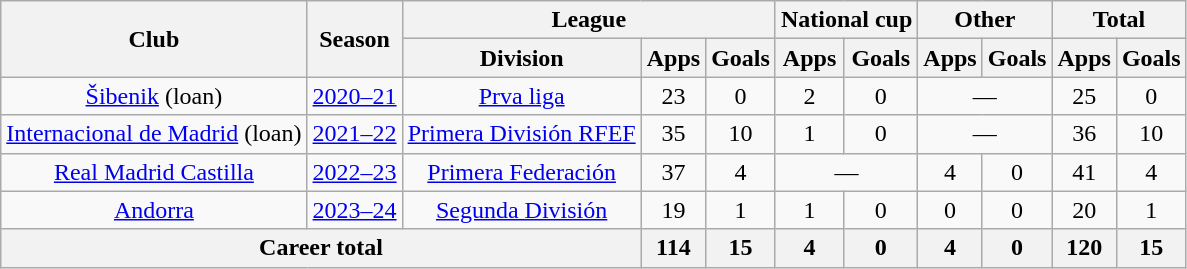<table class=wikitable style=text-align:center>
<tr>
<th rowspan=2>Club</th>
<th rowspan=2>Season</th>
<th colspan=3>League</th>
<th colspan=2>National cup</th>
<th colspan=2>Other</th>
<th colspan=2>Total</th>
</tr>
<tr>
<th>Division</th>
<th>Apps</th>
<th>Goals</th>
<th>Apps</th>
<th>Goals</th>
<th>Apps</th>
<th>Goals</th>
<th>Apps</th>
<th>Goals</th>
</tr>
<tr>
<td><a href='#'>Šibenik</a> (loan)</td>
<td><a href='#'>2020–21</a></td>
<td><a href='#'>Prva liga</a></td>
<td>23</td>
<td>0</td>
<td>2</td>
<td>0</td>
<td colspan="2">—</td>
<td>25</td>
<td>0</td>
</tr>
<tr>
<td><a href='#'>Internacional de Madrid</a> (loan)</td>
<td><a href='#'>2021–22</a></td>
<td><a href='#'>Primera División RFEF</a></td>
<td>35</td>
<td>10</td>
<td>1</td>
<td>0</td>
<td colspan="2">—</td>
<td>36</td>
<td>10</td>
</tr>
<tr>
<td><a href='#'>Real Madrid Castilla</a></td>
<td><a href='#'>2022–23</a></td>
<td><a href='#'>Primera Federación</a></td>
<td>37</td>
<td>4</td>
<td colspan="2">—</td>
<td>4</td>
<td>0</td>
<td>41</td>
<td>4</td>
</tr>
<tr>
<td><a href='#'>Andorra</a></td>
<td><a href='#'>2023–24</a></td>
<td><a href='#'>Segunda División</a></td>
<td>19</td>
<td>1</td>
<td>1</td>
<td>0</td>
<td>0</td>
<td>0</td>
<td>20</td>
<td>1</td>
</tr>
<tr>
<th colspan="3">Career total</th>
<th>114</th>
<th>15</th>
<th>4</th>
<th>0</th>
<th>4</th>
<th>0</th>
<th>120</th>
<th>15</th>
</tr>
</table>
